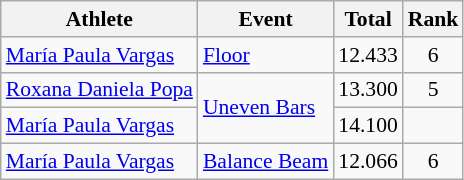<table class="wikitable" style="font-size:90%">
<tr>
<th>Athlete</th>
<th>Event</th>
<th>Total</th>
<th>Rank</th>
</tr>
<tr align=center>
<td align=left><a href='#'>María Paula Vargas</a></td>
<td align=left><a href='#'>Floor</a></td>
<td>12.433</td>
<td>6</td>
</tr>
<tr align=center>
<td align=left><a href='#'>Roxana Daniela Popa</a></td>
<td align=left rowspan=2><a href='#'>Uneven Bars</a></td>
<td>13.300</td>
<td>5</td>
</tr>
<tr align=center>
<td align=left><a href='#'>María Paula Vargas</a></td>
<td>14.100</td>
<td></td>
</tr>
<tr align=center>
<td align=left><a href='#'>María Paula Vargas</a></td>
<td align=left><a href='#'>Balance Beam</a></td>
<td>12.066</td>
<td>6</td>
</tr>
</table>
